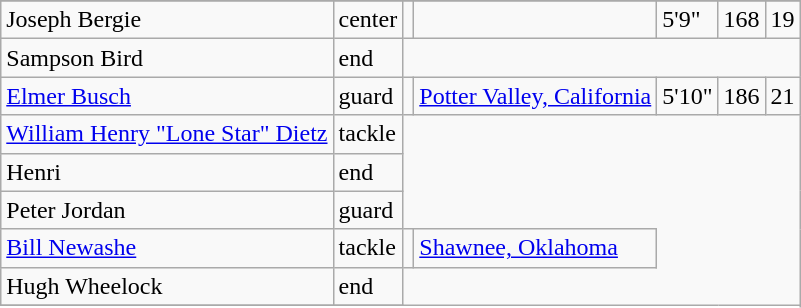<table class="wikitable">
<tr>
</tr>
<tr>
<td>Joseph Bergie</td>
<td>center</td>
<td></td>
<td></td>
<td>5'9"</td>
<td>168</td>
<td>19</td>
</tr>
<tr>
<td>Sampson Bird</td>
<td>end</td>
</tr>
<tr>
<td><a href='#'>Elmer Busch</a></td>
<td>guard</td>
<td></td>
<td><a href='#'>Potter Valley, California</a></td>
<td>5'10"</td>
<td>186</td>
<td>21</td>
</tr>
<tr>
<td><a href='#'>William Henry "Lone Star" Dietz</a></td>
<td>tackle</td>
</tr>
<tr>
<td>Henri</td>
<td>end</td>
</tr>
<tr>
<td>Peter Jordan</td>
<td>guard</td>
</tr>
<tr>
<td><a href='#'>Bill Newashe</a></td>
<td>tackle</td>
<td></td>
<td><a href='#'>Shawnee, Oklahoma</a></td>
</tr>
<tr>
<td>Hugh Wheelock</td>
<td>end</td>
</tr>
<tr>
</tr>
</table>
